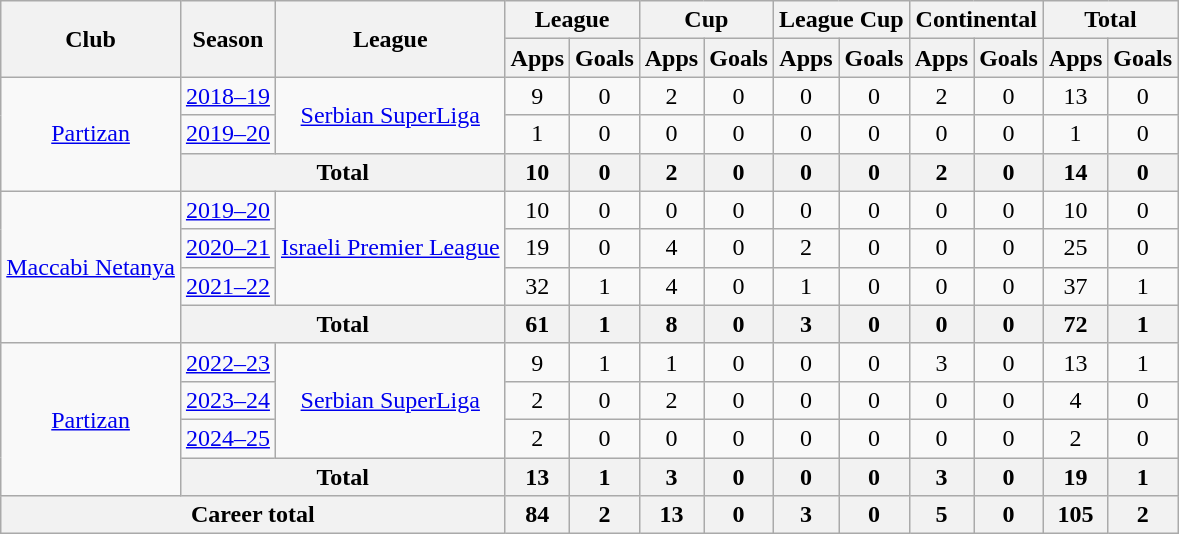<table class="wikitable" style="text-align:center">
<tr>
<th rowspan="2">Club</th>
<th rowspan="2">Season</th>
<th rowspan="2">League</th>
<th colspan="2">League</th>
<th colspan="2">Cup</th>
<th colspan="2">League Cup</th>
<th colspan="2">Continental</th>
<th colspan="2">Total</th>
</tr>
<tr>
<th>Apps</th>
<th>Goals</th>
<th>Apps</th>
<th>Goals</th>
<th>Apps</th>
<th>Goals</th>
<th>Apps</th>
<th>Goals</th>
<th>Apps</th>
<th>Goals</th>
</tr>
<tr>
<td rowspan="3"><a href='#'>Partizan</a></td>
<td><a href='#'>2018–19</a></td>
<td rowspan="2"><a href='#'>Serbian SuperLiga</a></td>
<td>9</td>
<td>0</td>
<td>2</td>
<td>0</td>
<td>0</td>
<td>0</td>
<td>2</td>
<td>0</td>
<td>13</td>
<td>0</td>
</tr>
<tr>
<td><a href='#'>2019–20</a></td>
<td>1</td>
<td>0</td>
<td>0</td>
<td>0</td>
<td>0</td>
<td>0</td>
<td>0</td>
<td>0</td>
<td>1</td>
<td>0</td>
</tr>
<tr>
<th colspan="2">Total</th>
<th>10</th>
<th>0</th>
<th>2</th>
<th>0</th>
<th>0</th>
<th>0</th>
<th>2</th>
<th>0</th>
<th>14</th>
<th>0</th>
</tr>
<tr>
<td rowspan="4"><a href='#'>Maccabi Netanya</a></td>
<td><a href='#'>2019–20</a></td>
<td rowspan="3"><a href='#'>Israeli Premier League</a></td>
<td>10</td>
<td>0</td>
<td>0</td>
<td>0</td>
<td>0</td>
<td>0</td>
<td>0</td>
<td>0</td>
<td>10</td>
<td>0</td>
</tr>
<tr>
<td><a href='#'>2020–21</a></td>
<td>19</td>
<td>0</td>
<td>4</td>
<td>0</td>
<td>2</td>
<td>0</td>
<td>0</td>
<td>0</td>
<td>25</td>
<td>0</td>
</tr>
<tr>
<td><a href='#'>2021–22</a></td>
<td>32</td>
<td>1</td>
<td>4</td>
<td>0</td>
<td>1</td>
<td>0</td>
<td>0</td>
<td>0</td>
<td>37</td>
<td>1</td>
</tr>
<tr>
<th colspan="2">Total</th>
<th>61</th>
<th>1</th>
<th>8</th>
<th>0</th>
<th>3</th>
<th>0</th>
<th>0</th>
<th>0</th>
<th>72</th>
<th>1</th>
</tr>
<tr>
<td rowspan="4"><a href='#'>Partizan</a></td>
<td><a href='#'>2022–23</a></td>
<td rowspan="3"><a href='#'>Serbian SuperLiga</a></td>
<td>9</td>
<td>1</td>
<td>1</td>
<td>0</td>
<td>0</td>
<td>0</td>
<td>3</td>
<td>0</td>
<td>13</td>
<td>1</td>
</tr>
<tr>
<td><a href='#'>2023–24</a></td>
<td>2</td>
<td>0</td>
<td>2</td>
<td>0</td>
<td>0</td>
<td>0</td>
<td>0</td>
<td>0</td>
<td>4</td>
<td>0</td>
</tr>
<tr>
<td><a href='#'>2024–25</a></td>
<td>2</td>
<td>0</td>
<td>0</td>
<td>0</td>
<td>0</td>
<td>0</td>
<td>0</td>
<td>0</td>
<td>2</td>
<td>0</td>
</tr>
<tr>
<th colspan="2">Total</th>
<th>13</th>
<th>1</th>
<th>3</th>
<th>0</th>
<th>0</th>
<th>0</th>
<th>3</th>
<th>0</th>
<th>19</th>
<th>1</th>
</tr>
<tr>
<th colspan="3">Career total</th>
<th>84</th>
<th>2</th>
<th>13</th>
<th>0</th>
<th>3</th>
<th>0</th>
<th>5</th>
<th>0</th>
<th>105</th>
<th>2</th>
</tr>
</table>
